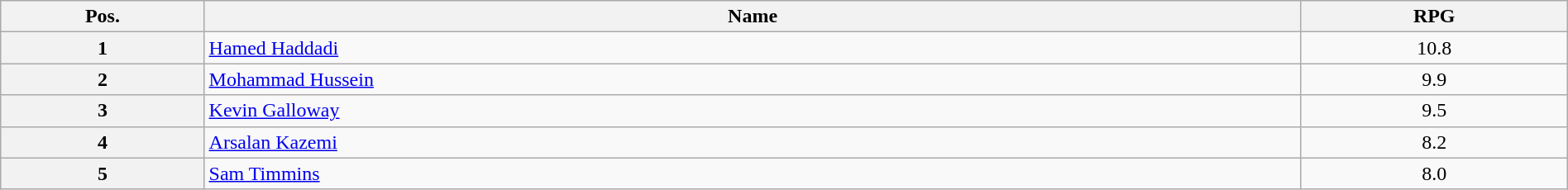<table class=wikitable width=100% style="text-align:center;">
<tr>
<th width="13%">Pos.</th>
<th width="70%">Name</th>
<th width="17%">RPG</th>
</tr>
<tr>
<th>1</th>
<td align=left> <a href='#'>Hamed Haddadi</a></td>
<td>10.8</td>
</tr>
<tr>
<th>2</th>
<td align=left> <a href='#'>Mohammad Hussein</a></td>
<td>9.9</td>
</tr>
<tr>
<th>3</th>
<td align=left> <a href='#'>Kevin Galloway</a></td>
<td>9.5</td>
</tr>
<tr>
<th>4</th>
<td align=left> <a href='#'>Arsalan Kazemi</a></td>
<td>8.2</td>
</tr>
<tr>
<th>5</th>
<td align=left> <a href='#'>Sam Timmins</a></td>
<td>8.0</td>
</tr>
</table>
